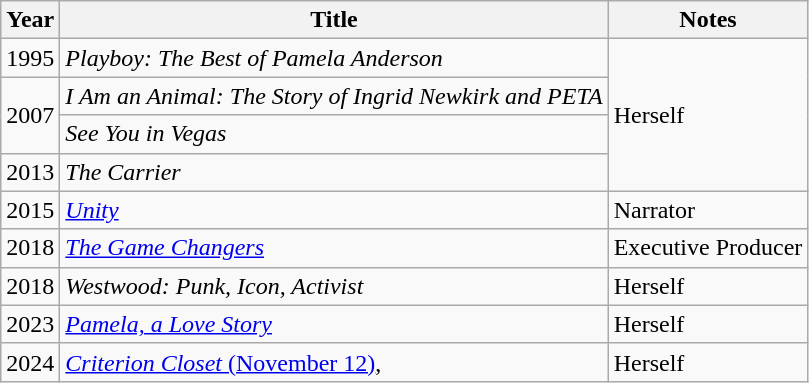<table class="wikitable sortable">
<tr>
<th>Year</th>
<th>Title</th>
<th class="unsortable">Notes</th>
</tr>
<tr>
<td>1995</td>
<td><em>Playboy: The Best of Pamela Anderson</em></td>
<td rowspan="4">Herself</td>
</tr>
<tr>
<td rowspan="2">2007</td>
<td><em>I Am an Animal: The Story of Ingrid Newkirk and PETA</em></td>
</tr>
<tr>
<td><em>See You in Vegas</em></td>
</tr>
<tr>
<td>2013</td>
<td data-sort-value="Carrier, The"><em>The Carrier</em></td>
</tr>
<tr>
<td>2015</td>
<td><em><a href='#'>Unity</a></em></td>
<td>Narrator</td>
</tr>
<tr>
<td>2018</td>
<td><em><a href='#'>The Game Changers</a></em></td>
<td>Executive Producer</td>
</tr>
<tr>
<td>2018</td>
<td><em>Westwood: Punk, Icon, Activist</em></td>
<td>Herself</td>
</tr>
<tr>
<td>2023</td>
<td><em><a href='#'>Pamela, a Love Story</a></em></td>
<td>Herself</td>
</tr>
<tr>
<td>2024</td>
<td><a href='#'><em>Criterion Closet</em> (November 12)</a>,</td>
<td>Herself</td>
</tr>
</table>
